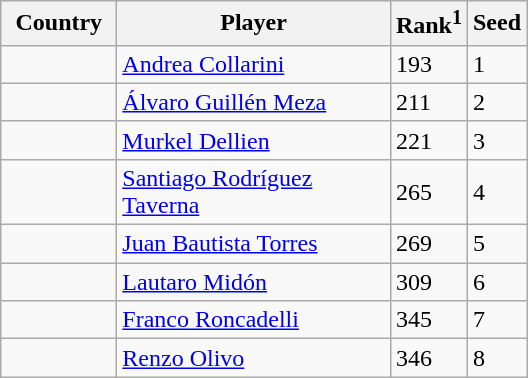<table class="sortable wikitable">
<tr>
<th width="70">Country</th>
<th width="175">Player</th>
<th>Rank<sup>1</sup></th>
<th>Seed</th>
</tr>
<tr>
<td></td>
<td><a href='#'>Andrea Collarini</a></td>
<td>193</td>
<td>1</td>
</tr>
<tr>
<td></td>
<td><a href='#'>Álvaro Guillén Meza</a></td>
<td>211</td>
<td>2</td>
</tr>
<tr>
<td></td>
<td><a href='#'>Murkel Dellien</a></td>
<td>221</td>
<td>3</td>
</tr>
<tr>
<td></td>
<td><a href='#'>Santiago Rodríguez Taverna</a></td>
<td>265</td>
<td>4</td>
</tr>
<tr>
<td></td>
<td><a href='#'>Juan Bautista Torres</a></td>
<td>269</td>
<td>5</td>
</tr>
<tr>
<td></td>
<td><a href='#'>Lautaro Midón</a></td>
<td>309</td>
<td>6</td>
</tr>
<tr>
<td></td>
<td><a href='#'>Franco Roncadelli</a></td>
<td>345</td>
<td>7</td>
</tr>
<tr>
<td></td>
<td><a href='#'>Renzo Olivo</a></td>
<td>346</td>
<td>8</td>
</tr>
</table>
